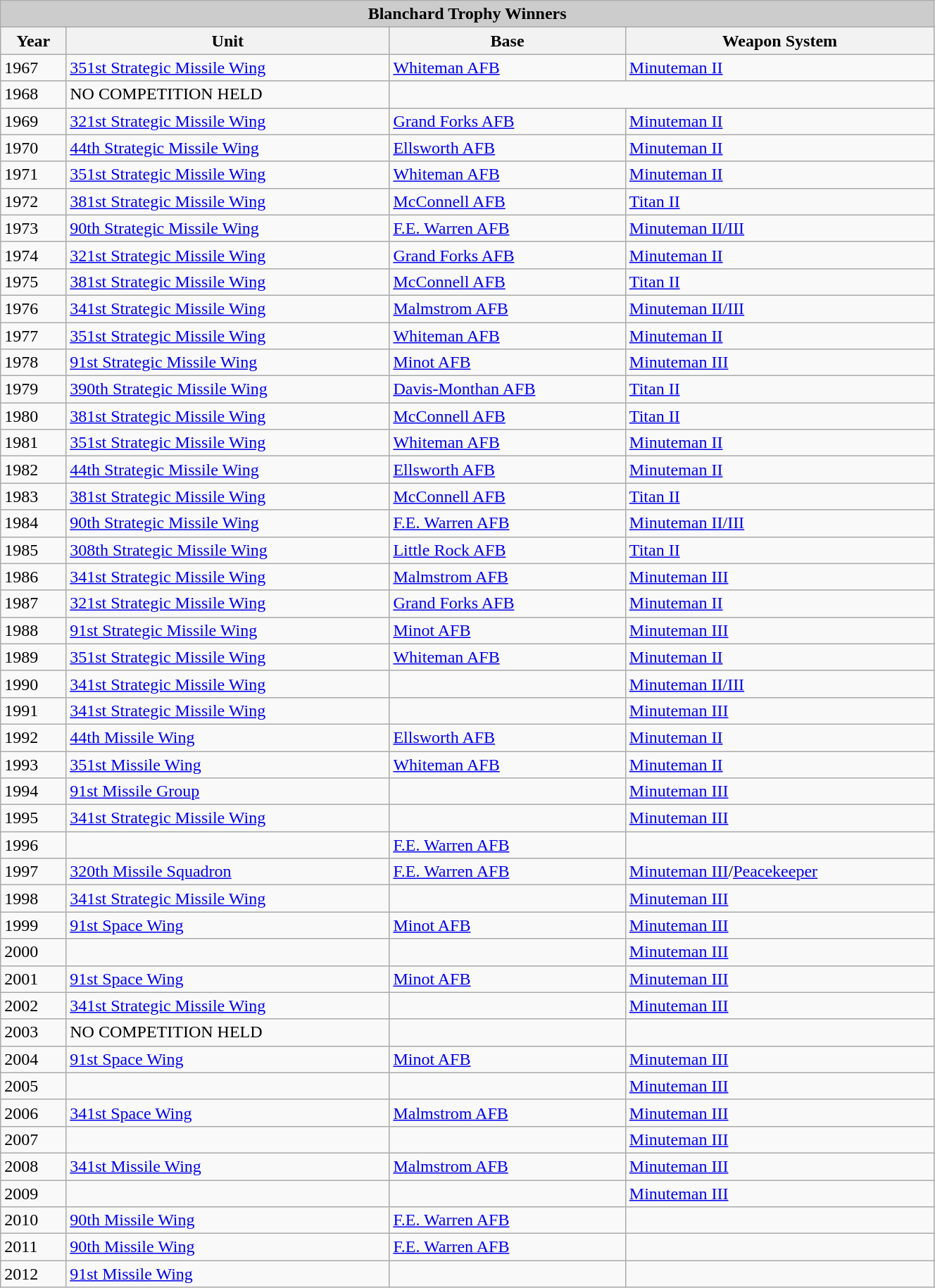<table class="wikitable mw-collapsible mw-collapsed collapsible collapsed" style="width:70%;">
<tr>
<td colspan="6" style="background:#ccc; text-align:center;"><strong>Blanchard Trophy Winners</strong></td>
</tr>
<tr>
<th>Year</th>
<th>Unit</th>
<th>Base</th>
<th>Weapon System</th>
</tr>
<tr>
<td>1967</td>
<td><a href='#'>351st Strategic Missile Wing</a></td>
<td><a href='#'>Whiteman AFB</a></td>
<td><a href='#'>Minuteman II</a></td>
</tr>
<tr>
<td>1968</td>
<td>NO COMPETITION HELD</td>
</tr>
<tr>
<td>1969</td>
<td><a href='#'>321st Strategic Missile Wing</a></td>
<td><a href='#'>Grand Forks AFB</a></td>
<td><a href='#'>Minuteman II</a></td>
</tr>
<tr>
<td>1970</td>
<td><a href='#'>44th Strategic Missile Wing</a></td>
<td><a href='#'>Ellsworth AFB</a></td>
<td><a href='#'>Minuteman II</a></td>
</tr>
<tr>
<td>1971</td>
<td><a href='#'>351st Strategic Missile Wing</a></td>
<td><a href='#'>Whiteman AFB</a></td>
<td><a href='#'>Minuteman II</a></td>
</tr>
<tr>
<td>1972</td>
<td><a href='#'>381st Strategic Missile Wing</a></td>
<td><a href='#'>McConnell AFB</a></td>
<td><a href='#'>Titan II</a></td>
</tr>
<tr>
<td>1973</td>
<td><a href='#'>90th Strategic Missile Wing</a></td>
<td><a href='#'>F.E. Warren AFB</a></td>
<td><a href='#'>Minuteman II/III</a></td>
</tr>
<tr>
<td>1974</td>
<td><a href='#'>321st Strategic Missile Wing</a></td>
<td><a href='#'>Grand Forks AFB</a></td>
<td><a href='#'>Minuteman II</a></td>
</tr>
<tr>
<td>1975</td>
<td><a href='#'>381st Strategic Missile Wing</a></td>
<td><a href='#'>McConnell AFB</a></td>
<td><a href='#'>Titan II</a></td>
</tr>
<tr>
<td>1976</td>
<td><a href='#'>341st Strategic Missile Wing</a></td>
<td><a href='#'>Malmstrom AFB</a></td>
<td><a href='#'>Minuteman II/III</a></td>
</tr>
<tr>
<td>1977</td>
<td><a href='#'>351st Strategic Missile Wing</a></td>
<td><a href='#'>Whiteman AFB</a></td>
<td><a href='#'>Minuteman II</a></td>
</tr>
<tr>
<td>1978</td>
<td><a href='#'>91st Strategic Missile Wing</a></td>
<td><a href='#'>Minot AFB</a></td>
<td><a href='#'>Minuteman III</a></td>
</tr>
<tr>
<td>1979</td>
<td><a href='#'>390th Strategic Missile Wing</a></td>
<td><a href='#'>Davis-Monthan AFB</a></td>
<td><a href='#'>Titan II</a></td>
</tr>
<tr>
<td>1980</td>
<td><a href='#'>381st Strategic Missile Wing</a></td>
<td><a href='#'>McConnell AFB</a></td>
<td><a href='#'>Titan II</a></td>
</tr>
<tr>
<td>1981</td>
<td><a href='#'>351st Strategic Missile Wing</a></td>
<td><a href='#'>Whiteman AFB</a></td>
<td><a href='#'>Minuteman II</a></td>
</tr>
<tr>
<td>1982</td>
<td><a href='#'>44th Strategic Missile Wing</a></td>
<td><a href='#'>Ellsworth AFB</a></td>
<td><a href='#'>Minuteman II</a></td>
</tr>
<tr>
<td>1983</td>
<td><a href='#'>381st Strategic Missile Wing</a></td>
<td><a href='#'>McConnell AFB</a></td>
<td><a href='#'>Titan II</a></td>
</tr>
<tr>
<td>1984</td>
<td><a href='#'>90th Strategic Missile Wing</a></td>
<td><a href='#'>F.E. Warren AFB</a></td>
<td><a href='#'>Minuteman II/III</a></td>
</tr>
<tr>
<td>1985</td>
<td><a href='#'>308th Strategic Missile Wing</a></td>
<td><a href='#'>Little Rock AFB</a></td>
<td><a href='#'>Titan II</a></td>
</tr>
<tr>
<td>1986</td>
<td><a href='#'>341st Strategic Missile Wing</a></td>
<td><a href='#'>Malmstrom AFB</a></td>
<td><a href='#'>Minuteman III</a></td>
</tr>
<tr>
<td>1987</td>
<td><a href='#'>321st Strategic Missile Wing</a></td>
<td><a href='#'>Grand Forks AFB</a></td>
<td><a href='#'>Minuteman II</a></td>
</tr>
<tr>
<td>1988</td>
<td><a href='#'>91st Strategic Missile Wing</a></td>
<td><a href='#'>Minot AFB</a></td>
<td><a href='#'>Minuteman III</a></td>
</tr>
<tr>
<td>1989</td>
<td><a href='#'>351st Strategic Missile Wing</a></td>
<td><a href='#'>Whiteman AFB</a></td>
<td><a href='#'>Minuteman II</a></td>
</tr>
<tr>
<td>1990</td>
<td><a href='#'>341st Strategic Missile Wing</a></td>
<td></td>
<td><a href='#'>Minuteman II/III</a></td>
</tr>
<tr>
<td>1991</td>
<td><a href='#'>341st Strategic Missile Wing</a></td>
<td></td>
<td><a href='#'>Minuteman III</a></td>
</tr>
<tr>
<td>1992</td>
<td><a href='#'>44th Missile Wing</a></td>
<td><a href='#'>Ellsworth AFB</a></td>
<td><a href='#'>Minuteman II</a></td>
</tr>
<tr>
<td>1993</td>
<td><a href='#'>351st Missile Wing</a></td>
<td><a href='#'>Whiteman AFB</a></td>
<td><a href='#'>Minuteman II</a></td>
</tr>
<tr>
<td>1994</td>
<td><a href='#'>91st Missile Group</a></td>
<td></td>
<td><a href='#'>Minuteman III</a></td>
</tr>
<tr>
<td>1995</td>
<td><a href='#'>341st Strategic Missile Wing</a></td>
<td></td>
<td><a href='#'>Minuteman III</a></td>
</tr>
<tr>
<td>1996</td>
<td></td>
<td><a href='#'>F.E. Warren AFB</a></td>
<td></td>
</tr>
<tr>
<td>1997</td>
<td><a href='#'>320th Missile Squadron</a></td>
<td><a href='#'>F.E. Warren AFB</a></td>
<td><a href='#'>Minuteman III</a>/<a href='#'>Peacekeeper</a></td>
</tr>
<tr>
<td>1998</td>
<td><a href='#'>341st Strategic Missile Wing</a></td>
<td></td>
<td><a href='#'>Minuteman III</a></td>
</tr>
<tr>
<td>1999</td>
<td><a href='#'>91st Space Wing</a></td>
<td><a href='#'>Minot AFB</a></td>
<td><a href='#'>Minuteman III</a></td>
</tr>
<tr>
<td>2000</td>
<td></td>
<td></td>
<td><a href='#'>Minuteman III</a></td>
</tr>
<tr>
<td>2001</td>
<td><a href='#'>91st Space Wing</a></td>
<td><a href='#'>Minot AFB</a></td>
<td><a href='#'>Minuteman III</a></td>
</tr>
<tr>
<td>2002</td>
<td><a href='#'>341st Strategic Missile Wing</a></td>
<td></td>
<td><a href='#'>Minuteman III</a></td>
</tr>
<tr>
<td>2003</td>
<td>NO COMPETITION HELD</td>
<td></td>
<td></td>
</tr>
<tr>
<td>2004</td>
<td><a href='#'>91st Space Wing</a></td>
<td><a href='#'>Minot AFB</a></td>
<td><a href='#'>Minuteman III</a></td>
</tr>
<tr>
<td>2005</td>
<td></td>
<td></td>
<td><a href='#'>Minuteman III</a></td>
</tr>
<tr>
<td>2006</td>
<td><a href='#'>341st Space Wing</a></td>
<td><a href='#'>Malmstrom AFB</a></td>
<td><a href='#'>Minuteman III</a></td>
</tr>
<tr>
<td>2007</td>
<td></td>
<td></td>
<td><a href='#'>Minuteman III</a></td>
</tr>
<tr>
<td>2008</td>
<td><a href='#'>341st Missile Wing</a></td>
<td><a href='#'>Malmstrom AFB</a></td>
<td><a href='#'>Minuteman III</a></td>
</tr>
<tr>
<td>2009</td>
<td></td>
<td></td>
<td><a href='#'>Minuteman III</a></td>
</tr>
<tr>
<td>2010</td>
<td><a href='#'>90th Missile Wing</a></td>
<td><a href='#'>F.E. Warren AFB</a></td>
<td></td>
</tr>
<tr>
<td>2011</td>
<td><a href='#'>90th Missile Wing</a></td>
<td><a href='#'>F.E. Warren AFB</a></td>
<td></td>
</tr>
<tr>
<td>2012</td>
<td><a href='#'>91st Missile Wing</a></td>
<td></td>
<td></td>
</tr>
</table>
